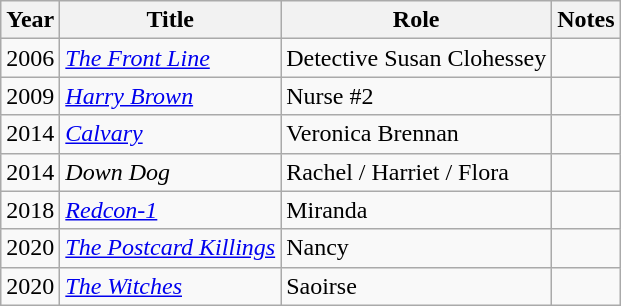<table class="wikitable sortable">
<tr>
<th>Year</th>
<th>Title</th>
<th>Role</th>
<th>Notes</th>
</tr>
<tr>
<td>2006</td>
<td><a href='#'><em>The Front Line</em></a></td>
<td>Detective Susan Clohessey</td>
<td></td>
</tr>
<tr>
<td>2009</td>
<td><a href='#'><em>Harry Brown</em></a></td>
<td>Nurse #2</td>
<td></td>
</tr>
<tr>
<td>2014</td>
<td><a href='#'><em>Calvary</em></a></td>
<td>Veronica Brennan</td>
<td></td>
</tr>
<tr>
<td>2014</td>
<td><em>Down Dog</em></td>
<td>Rachel / Harriet / Flora</td>
<td></td>
</tr>
<tr>
<td>2018</td>
<td><em><a href='#'>Redcon-1</a></em></td>
<td>Miranda</td>
<td></td>
</tr>
<tr>
<td>2020</td>
<td><em><a href='#'>The Postcard Killings</a></em></td>
<td>Nancy</td>
<td></td>
</tr>
<tr>
<td>2020</td>
<td><a href='#'><em>The Witches</em></a></td>
<td>Saoirse</td>
<td></td>
</tr>
</table>
